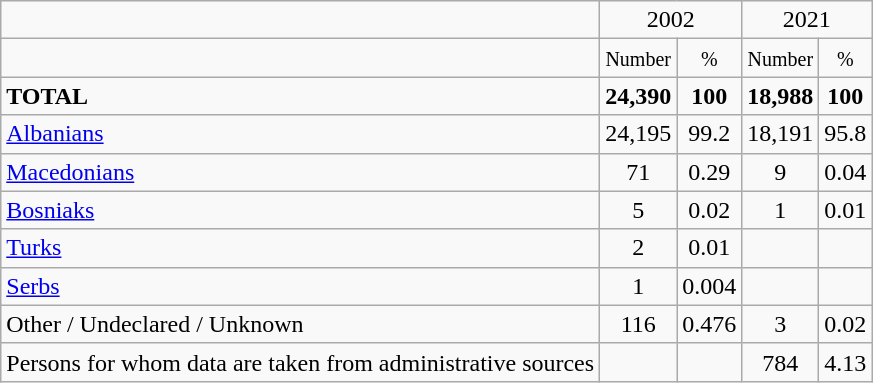<table class="wikitable">
<tr>
<td></td>
<td colspan="2" align="center">2002</td>
<td colspan="2" align="center">2021</td>
</tr>
<tr>
<td></td>
<td align="center"><small>Number</small></td>
<td align="center"><small>%</small></td>
<td align="center"><small>Number</small></td>
<td align="center"><small>%</small></td>
</tr>
<tr>
<td><strong>TOTAL</strong></td>
<td align="center"><strong>24,390</strong></td>
<td align="center"><strong>100</strong></td>
<td align="center"><strong>18,988</strong></td>
<td align="center"><strong>100</strong></td>
</tr>
<tr>
<td><a href='#'>Albanians</a></td>
<td align="center">24,195</td>
<td align="center">99.2</td>
<td align="center">18,191</td>
<td align="center">95.8</td>
</tr>
<tr>
<td><a href='#'>Macedonians</a></td>
<td align="center">71</td>
<td align="center">0.29</td>
<td align="center">9</td>
<td align="center">0.04</td>
</tr>
<tr>
<td><a href='#'>Bosniaks</a></td>
<td align="center">5</td>
<td align="center">0.02</td>
<td align="center">1</td>
<td align="center">0.01</td>
</tr>
<tr>
<td><a href='#'>Turks</a></td>
<td align="center">2</td>
<td align="center">0.01</td>
<td align="center"></td>
<td align="center"></td>
</tr>
<tr>
<td><a href='#'>Serbs</a></td>
<td align="center">1</td>
<td align="center">0.004</td>
<td align="center"></td>
<td align="center"></td>
</tr>
<tr>
<td>Other / Undeclared / Unknown</td>
<td align="center">116</td>
<td align="center">0.476</td>
<td align="center">3</td>
<td align="center">0.02</td>
</tr>
<tr>
<td>Persons for whom data are taken from administrative sources</td>
<td align="center"></td>
<td align="center"></td>
<td align="center">784</td>
<td align="center">4.13</td>
</tr>
</table>
